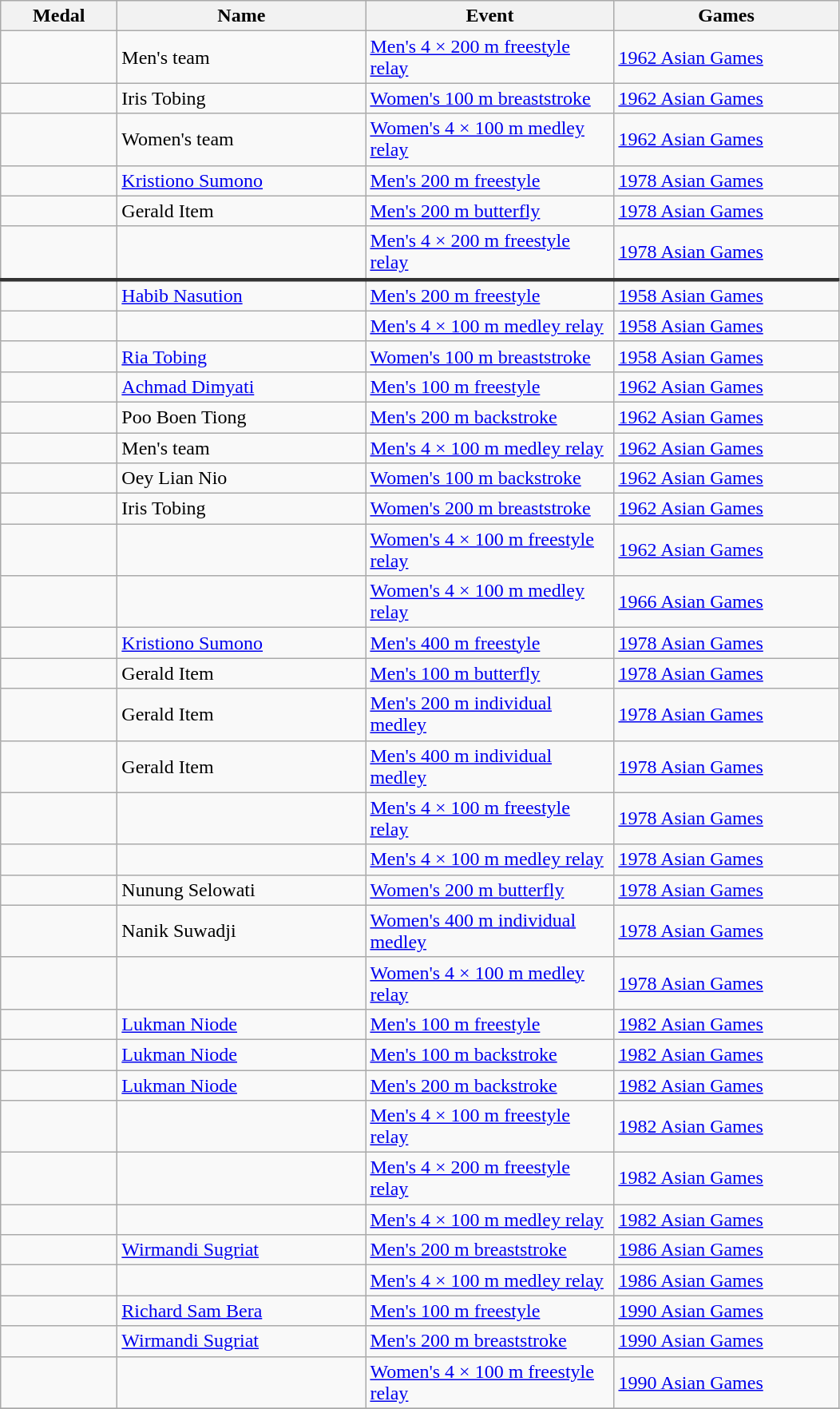<table class="wikitable sortable" style="font-size:100%">
<tr>
<th width="90">Medal</th>
<th width="200">Name</th>
<th width="200">Event</th>
<th width="180">Games</th>
</tr>
<tr>
<td></td>
<td>Men's team</td>
<td><a href='#'>Men's 4 × 200 m freestyle relay</a></td>
<td><a href='#'>1962 Asian Games</a></td>
</tr>
<tr>
<td></td>
<td>Iris Tobing</td>
<td><a href='#'>Women's 100 m breaststroke</a></td>
<td><a href='#'>1962 Asian Games</a></td>
</tr>
<tr>
<td></td>
<td>Women's team<br></td>
<td><a href='#'>Women's 4 × 100 m medley relay</a></td>
<td><a href='#'>1962 Asian Games</a></td>
</tr>
<tr>
<td></td>
<td><a href='#'>Kristiono Sumono</a></td>
<td><a href='#'>Men's 200 m freestyle</a></td>
<td><a href='#'>1978 Asian Games</a></td>
</tr>
<tr>
<td></td>
<td>Gerald Item</td>
<td><a href='#'>Men's 200 m butterfly</a></td>
<td><a href='#'>1978 Asian Games</a></td>
</tr>
<tr>
<td></td>
<td><br></td>
<td><a href='#'>Men's 4 × 200 m freestyle relay</a></td>
<td><a href='#'>1978 Asian Games</a></td>
</tr>
<tr style="border-top: 3px solid #333333;">
<td></td>
<td><a href='#'>Habib Nasution</a></td>
<td><a href='#'>Men's 200 m freestyle</a></td>
<td><a href='#'>1958 Asian Games</a></td>
</tr>
<tr>
<td></td>
<td><br></td>
<td><a href='#'>Men's 4 × 100 m medley relay</a></td>
<td><a href='#'>1958 Asian Games</a></td>
</tr>
<tr>
<td></td>
<td><a href='#'>Ria Tobing</a></td>
<td><a href='#'>Women's 100 m breaststroke</a></td>
<td><a href='#'>1958 Asian Games</a></td>
</tr>
<tr>
<td></td>
<td><a href='#'>Achmad Dimyati</a></td>
<td><a href='#'>Men's 100 m freestyle</a></td>
<td><a href='#'>1962 Asian Games</a></td>
</tr>
<tr>
<td></td>
<td>Poo Boen Tiong</td>
<td><a href='#'>Men's 200 m backstroke</a></td>
<td><a href='#'>1962 Asian Games</a></td>
</tr>
<tr>
<td></td>
<td>Men's team<br></td>
<td><a href='#'>Men's 4 × 100 m medley relay</a></td>
<td><a href='#'>1962 Asian Games</a></td>
</tr>
<tr>
<td></td>
<td>Oey Lian Nio</td>
<td><a href='#'>Women's 100 m backstroke</a></td>
<td><a href='#'>1962 Asian Games</a></td>
</tr>
<tr>
<td></td>
<td>Iris Tobing</td>
<td><a href='#'>Women's 200 m breaststroke</a></td>
<td><a href='#'>1962 Asian Games</a></td>
</tr>
<tr>
<td></td>
<td><br></td>
<td><a href='#'>Women's 4 × 100 m freestyle relay</a></td>
<td><a href='#'>1962 Asian Games</a></td>
</tr>
<tr>
<td></td>
<td><br></td>
<td><a href='#'>Women's 4 × 100 m medley relay</a></td>
<td><a href='#'>1966 Asian Games</a></td>
</tr>
<tr>
<td></td>
<td><a href='#'>Kristiono Sumono</a></td>
<td><a href='#'>Men's 400 m freestyle</a></td>
<td><a href='#'>1978 Asian Games</a></td>
</tr>
<tr>
<td></td>
<td>Gerald Item</td>
<td><a href='#'>Men's 100 m butterfly</a></td>
<td><a href='#'>1978 Asian Games</a></td>
</tr>
<tr>
<td></td>
<td>Gerald Item</td>
<td><a href='#'>Men's 200 m individual medley</a></td>
<td><a href='#'>1978 Asian Games</a></td>
</tr>
<tr>
<td></td>
<td>Gerald Item</td>
<td><a href='#'>Men's 400 m individual medley</a></td>
<td><a href='#'>1978 Asian Games</a></td>
</tr>
<tr>
<td></td>
<td><br></td>
<td><a href='#'>Men's 4 × 100 m freestyle relay</a></td>
<td><a href='#'>1978 Asian Games</a></td>
</tr>
<tr>
<td></td>
<td><br></td>
<td><a href='#'>Men's 4 × 100 m medley relay</a></td>
<td><a href='#'>1978 Asian Games</a></td>
</tr>
<tr>
<td></td>
<td>Nunung Selowati</td>
<td><a href='#'>Women's 200 m butterfly</a></td>
<td><a href='#'>1978 Asian Games</a></td>
</tr>
<tr>
<td></td>
<td>Nanik Suwadji</td>
<td><a href='#'>Women's 400 m individual medley</a></td>
<td><a href='#'>1978 Asian Games</a></td>
</tr>
<tr>
<td></td>
<td><br></td>
<td><a href='#'>Women's 4 × 100 m medley relay</a></td>
<td><a href='#'>1978 Asian Games</a></td>
</tr>
<tr>
<td></td>
<td><a href='#'>Lukman Niode</a></td>
<td><a href='#'>Men's 100 m freestyle</a></td>
<td><a href='#'>1982 Asian Games</a></td>
</tr>
<tr>
<td></td>
<td><a href='#'>Lukman Niode</a></td>
<td><a href='#'>Men's 100 m backstroke</a></td>
<td><a href='#'>1982 Asian Games</a></td>
</tr>
<tr>
<td></td>
<td><a href='#'>Lukman Niode</a></td>
<td><a href='#'>Men's 200 m backstroke</a></td>
<td><a href='#'>1982 Asian Games</a></td>
</tr>
<tr>
<td></td>
<td><br></td>
<td><a href='#'>Men's 4 × 100 m freestyle relay</a></td>
<td><a href='#'>1982 Asian Games</a></td>
</tr>
<tr>
<td></td>
<td><br></td>
<td><a href='#'>Men's 4 × 200 m freestyle relay</a></td>
<td><a href='#'>1982 Asian Games</a></td>
</tr>
<tr>
<td></td>
<td><br></td>
<td><a href='#'>Men's 4 × 100 m medley relay</a></td>
<td><a href='#'>1982 Asian Games</a></td>
</tr>
<tr>
<td></td>
<td><a href='#'>Wirmandi Sugriat</a></td>
<td><a href='#'>Men's 200 m breaststroke</a></td>
<td><a href='#'>1986 Asian Games</a></td>
</tr>
<tr>
<td></td>
<td><br></td>
<td><a href='#'>Men's 4 × 100 m medley relay</a></td>
<td><a href='#'>1986 Asian Games</a></td>
</tr>
<tr>
<td></td>
<td><a href='#'>Richard Sam Bera</a></td>
<td><a href='#'>Men's 100 m freestyle</a></td>
<td><a href='#'>1990 Asian Games</a></td>
</tr>
<tr>
<td></td>
<td><a href='#'>Wirmandi Sugriat</a></td>
<td><a href='#'>Men's 200 m breaststroke</a></td>
<td><a href='#'>1990 Asian Games</a></td>
</tr>
<tr>
<td></td>
<td><br></td>
<td><a href='#'>Women's 4 × 100 m freestyle relay</a></td>
<td><a href='#'>1990 Asian Games</a></td>
</tr>
<tr>
</tr>
</table>
